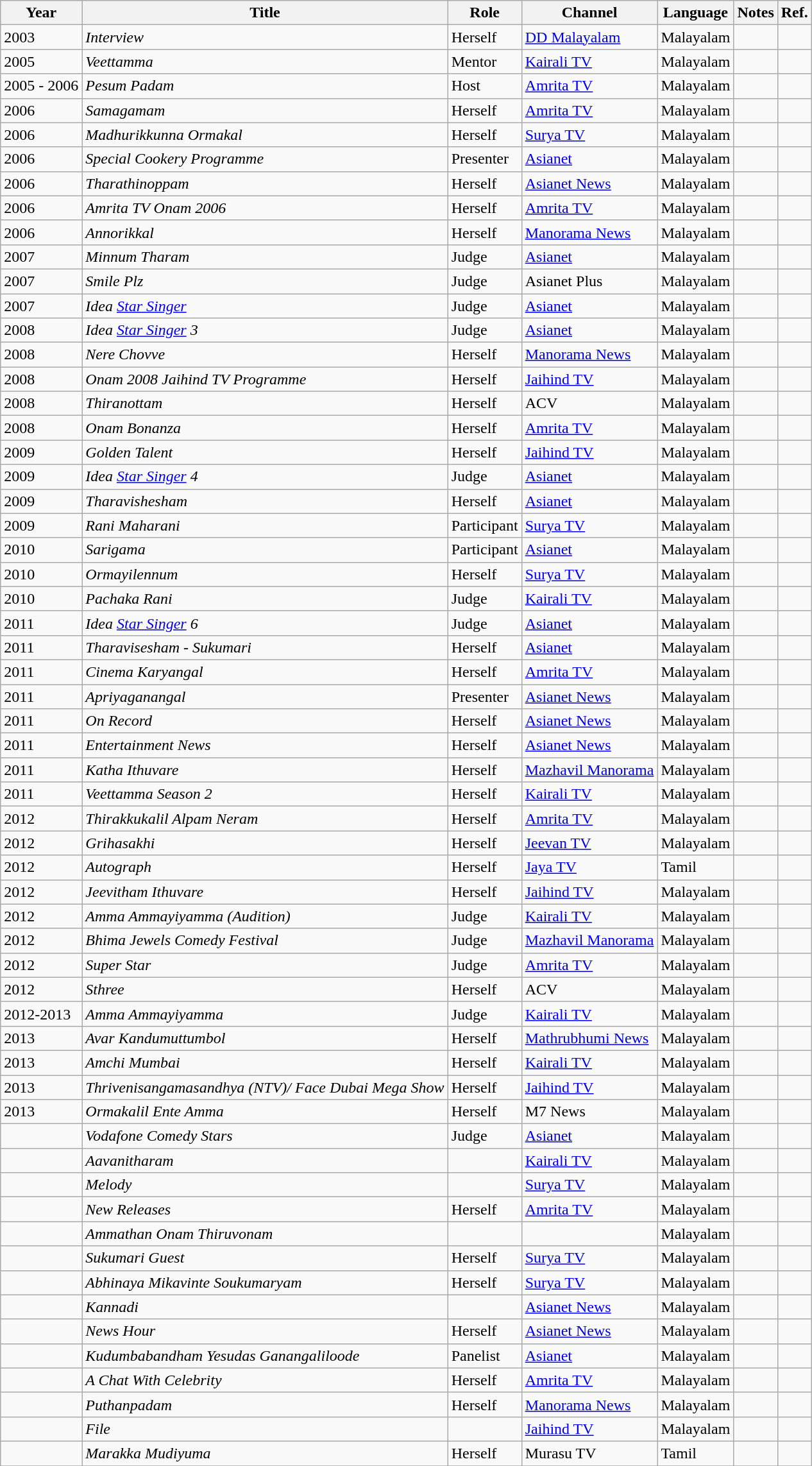<table class="wikitable sortable">
<tr>
<th>Year</th>
<th>Title</th>
<th>Role</th>
<th>Channel</th>
<th>Language</th>
<th>Notes</th>
<th>Ref.</th>
</tr>
<tr>
<td>2003</td>
<td><em>Interview</em></td>
<td>Herself</td>
<td><a href='#'>DD Malayalam</a></td>
<td>Malayalam</td>
<td></td>
<td></td>
</tr>
<tr>
<td>2005</td>
<td><em>Veettamma</em></td>
<td>Mentor</td>
<td><a href='#'>Kairali TV</a></td>
<td>Malayalam</td>
<td></td>
<td></td>
</tr>
<tr>
<td>2005 - 2006</td>
<td><em>Pesum Padam</em></td>
<td>Host</td>
<td><a href='#'>Amrita TV</a></td>
<td>Malayalam</td>
<td></td>
<td></td>
</tr>
<tr>
<td>2006</td>
<td><em>Samagamam</em></td>
<td>Herself</td>
<td><a href='#'>Amrita TV</a></td>
<td>Malayalam</td>
<td></td>
<td></td>
</tr>
<tr>
<td>2006</td>
<td><em>Madhurikkunna Ormakal </em></td>
<td>Herself</td>
<td><a href='#'>Surya TV</a></td>
<td>Malayalam</td>
<td></td>
<td></td>
</tr>
<tr>
<td>2006</td>
<td><em>Special Cookery Programme</em></td>
<td>Presenter</td>
<td><a href='#'>Asianet</a></td>
<td>Malayalam</td>
<td></td>
<td></td>
</tr>
<tr>
<td>2006</td>
<td><em>Tharathinoppam</em></td>
<td>Herself</td>
<td><a href='#'>Asianet News</a></td>
<td>Malayalam</td>
<td></td>
<td></td>
</tr>
<tr>
<td>2006</td>
<td><em>Amrita TV Onam 2006</em></td>
<td>Herself</td>
<td><a href='#'>Amrita TV</a></td>
<td>Malayalam</td>
<td></td>
<td></td>
</tr>
<tr>
<td>2006</td>
<td><em>Annorikkal </em></td>
<td>Herself</td>
<td><a href='#'>Manorama News</a></td>
<td>Malayalam</td>
<td></td>
<td></td>
</tr>
<tr>
<td>2007</td>
<td><em>Minnum Tharam</em></td>
<td>Judge</td>
<td><a href='#'>Asianet</a></td>
<td>Malayalam</td>
<td></td>
<td></td>
</tr>
<tr>
<td>2007</td>
<td><em>Smile Plz</em></td>
<td>Judge</td>
<td>Asianet Plus</td>
<td>Malayalam</td>
<td></td>
<td></td>
</tr>
<tr>
<td>2007</td>
<td><em>Idea <a href='#'>Star Singer</a></em></td>
<td>Judge</td>
<td><a href='#'>Asianet</a></td>
<td>Malayalam</td>
<td></td>
<td></td>
</tr>
<tr>
<td>2008</td>
<td><em>Idea <a href='#'>Star Singer</a> 3</em></td>
<td>Judge</td>
<td><a href='#'>Asianet</a></td>
<td>Malayalam</td>
<td></td>
<td></td>
</tr>
<tr>
<td>2008</td>
<td><em>Nere Chovve</em></td>
<td>Herself</td>
<td><a href='#'>Manorama News</a></td>
<td>Malayalam</td>
<td></td>
<td></td>
</tr>
<tr>
<td>2008</td>
<td><em>Onam 2008 Jaihind TV Programme</em></td>
<td>Herself</td>
<td><a href='#'>Jaihind TV</a></td>
<td>Malayalam</td>
<td></td>
<td></td>
</tr>
<tr>
<td>2008</td>
<td><em>Thiranottam</em></td>
<td>Herself</td>
<td>ACV</td>
<td>Malayalam</td>
<td></td>
<td></td>
</tr>
<tr>
<td>2008</td>
<td><em>Onam Bonanza</em></td>
<td>Herself</td>
<td><a href='#'>Amrita TV</a></td>
<td>Malayalam</td>
<td></td>
<td></td>
</tr>
<tr>
<td>2009</td>
<td><em>Golden Talent</em></td>
<td>Herself</td>
<td><a href='#'>Jaihind TV</a></td>
<td>Malayalam</td>
<td></td>
<td></td>
</tr>
<tr>
<td>2009</td>
<td><em>Idea <a href='#'>Star Singer</a> 4</em></td>
<td>Judge</td>
<td><a href='#'>Asianet</a></td>
<td>Malayalam</td>
<td></td>
<td></td>
</tr>
<tr>
<td>2009</td>
<td><em>Tharavishesham</em></td>
<td>Herself</td>
<td><a href='#'>Asianet</a></td>
<td>Malayalam</td>
<td></td>
<td></td>
</tr>
<tr>
<td>2009</td>
<td><em>Rani Maharani</em></td>
<td>Participant</td>
<td><a href='#'>Surya TV</a></td>
<td>Malayalam</td>
<td></td>
<td></td>
</tr>
<tr>
<td>2010</td>
<td><em>Sarigama</em></td>
<td>Participant</td>
<td><a href='#'>Asianet</a></td>
<td>Malayalam</td>
<td></td>
<td></td>
</tr>
<tr>
<td>2010</td>
<td><em>Ormayilennum </em></td>
<td>Herself</td>
<td><a href='#'>Surya TV</a></td>
<td>Malayalam</td>
<td></td>
<td></td>
</tr>
<tr>
<td>2010</td>
<td><em>Pachaka Rani</em></td>
<td>Judge</td>
<td><a href='#'>Kairali TV</a></td>
<td>Malayalam</td>
<td></td>
<td></td>
</tr>
<tr>
<td>2011</td>
<td><em>Idea <a href='#'>Star Singer</a> 6</em></td>
<td>Judge</td>
<td><a href='#'>Asianet</a></td>
<td>Malayalam</td>
<td></td>
<td></td>
</tr>
<tr>
<td>2011</td>
<td><em>Tharavisesham - Sukumari</em></td>
<td>Herself</td>
<td><a href='#'>Asianet</a></td>
<td>Malayalam</td>
<td></td>
<td></td>
</tr>
<tr>
<td>2011</td>
<td><em>Cinema Karyangal</em></td>
<td>Herself</td>
<td><a href='#'>Amrita TV</a></td>
<td>Malayalam</td>
<td></td>
<td></td>
</tr>
<tr>
<td>2011</td>
<td><em>Apriyaganangal</em></td>
<td>Presenter</td>
<td><a href='#'>Asianet News</a></td>
<td>Malayalam</td>
<td></td>
<td></td>
</tr>
<tr>
<td>2011</td>
<td><em>On Record</em></td>
<td>Herself</td>
<td><a href='#'>Asianet News</a></td>
<td>Malayalam</td>
<td></td>
<td></td>
</tr>
<tr>
<td>2011</td>
<td><em>Entertainment News</em></td>
<td>Herself</td>
<td><a href='#'>Asianet News</a></td>
<td>Malayalam</td>
<td></td>
<td></td>
</tr>
<tr>
<td>2011</td>
<td><em>Katha Ithuvare</em></td>
<td>Herself</td>
<td><a href='#'>Mazhavil Manorama</a></td>
<td>Malayalam</td>
<td></td>
<td></td>
</tr>
<tr>
<td>2011</td>
<td><em>Veettamma Season 2</em></td>
<td>Herself</td>
<td><a href='#'>Kairali TV</a></td>
<td>Malayalam</td>
<td></td>
<td></td>
</tr>
<tr>
<td>2012</td>
<td><em>Thirakkukalil Alpam Neram</em></td>
<td>Herself</td>
<td><a href='#'>Amrita TV</a></td>
<td>Malayalam</td>
<td></td>
<td></td>
</tr>
<tr>
<td>2012</td>
<td><em>Grihasakhi</em></td>
<td>Herself</td>
<td><a href='#'>Jeevan TV</a></td>
<td>Malayalam</td>
<td></td>
<td></td>
</tr>
<tr>
<td>2012</td>
<td><em>Autograph</em></td>
<td>Herself</td>
<td><a href='#'>Jaya TV</a></td>
<td>Tamil</td>
<td></td>
<td></td>
</tr>
<tr>
<td>2012</td>
<td><em>Jeevitham Ithuvare</em></td>
<td>Herself</td>
<td><a href='#'>Jaihind TV</a></td>
<td>Malayalam</td>
<td></td>
<td></td>
</tr>
<tr>
<td>2012</td>
<td><em>Amma Ammayiyamma (Audition)</em></td>
<td>Judge</td>
<td><a href='#'>Kairali TV</a></td>
<td>Malayalam</td>
<td></td>
<td></td>
</tr>
<tr>
<td>2012</td>
<td><em>Bhima Jewels Comedy Festival</em></td>
<td>Judge</td>
<td><a href='#'>Mazhavil Manorama</a></td>
<td>Malayalam</td>
<td></td>
<td></td>
</tr>
<tr>
<td>2012</td>
<td><em>Super Star</em></td>
<td>Judge</td>
<td><a href='#'>Amrita TV</a></td>
<td>Malayalam</td>
<td></td>
<td></td>
</tr>
<tr>
<td>2012</td>
<td><em>Sthree</em></td>
<td>Herself</td>
<td>ACV</td>
<td>Malayalam</td>
<td></td>
<td></td>
</tr>
<tr>
<td>2012-2013</td>
<td><em>Amma Ammayiyamma</em></td>
<td>Judge</td>
<td><a href='#'>Kairali TV</a></td>
<td>Malayalam</td>
<td></td>
<td></td>
</tr>
<tr>
<td>2013</td>
<td><em>Avar Kandumuttumbol</em></td>
<td>Herself</td>
<td><a href='#'>Mathrubhumi News</a></td>
<td>Malayalam</td>
<td></td>
<td></td>
</tr>
<tr>
<td>2013</td>
<td><em>Amchi Mumbai</em></td>
<td>Herself</td>
<td><a href='#'>Kairali TV</a></td>
<td>Malayalam</td>
<td></td>
<td></td>
</tr>
<tr>
<td>2013</td>
<td><em>Thrivenisangamasandhya (NTV)/ Face Dubai Mega Show</em></td>
<td>Herself</td>
<td><a href='#'>Jaihind TV</a></td>
<td>Malayalam</td>
<td></td>
<td></td>
</tr>
<tr>
<td>2013</td>
<td><em>Ormakalil Ente Amma</em></td>
<td>Herself</td>
<td>M7 News</td>
<td>Malayalam</td>
<td></td>
<td></td>
</tr>
<tr>
<td></td>
<td><em>Vodafone Comedy Stars</em></td>
<td>Judge</td>
<td><a href='#'>Asianet</a></td>
<td>Malayalam</td>
<td></td>
<td></td>
</tr>
<tr>
<td></td>
<td><em>Aavanitharam</em></td>
<td></td>
<td><a href='#'>Kairali TV</a></td>
<td>Malayalam</td>
<td></td>
<td></td>
</tr>
<tr>
<td></td>
<td><em>Melody</em></td>
<td></td>
<td><a href='#'>Surya TV</a></td>
<td>Malayalam</td>
<td></td>
<td></td>
</tr>
<tr>
<td></td>
<td><em>New Releases</em></td>
<td>Herself</td>
<td><a href='#'>Amrita TV</a></td>
<td>Malayalam</td>
<td></td>
<td></td>
</tr>
<tr>
<td></td>
<td><em>Ammathan Onam Thiruvonam</em></td>
<td></td>
<td></td>
<td>Malayalam</td>
<td></td>
<td></td>
</tr>
<tr>
<td></td>
<td><em>Sukumari Guest</em></td>
<td>Herself</td>
<td><a href='#'>Surya TV</a></td>
<td>Malayalam</td>
<td></td>
<td></td>
</tr>
<tr>
<td></td>
<td><em>Abhinaya Mikavinte Soukumaryam</em></td>
<td>Herself</td>
<td><a href='#'>Surya TV</a></td>
<td>Malayalam</td>
<td></td>
<td></td>
</tr>
<tr>
<td></td>
<td><em>Kannadi</em></td>
<td></td>
<td><a href='#'>Asianet News</a></td>
<td>Malayalam</td>
<td></td>
<td></td>
</tr>
<tr>
<td></td>
<td><em>News Hour</em></td>
<td>Herself</td>
<td><a href='#'>Asianet News</a></td>
<td>Malayalam</td>
<td></td>
<td></td>
</tr>
<tr>
<td></td>
<td><em>Kudumbabandham Yesudas Ganangaliloode</em></td>
<td>Panelist</td>
<td><a href='#'>Asianet</a></td>
<td>Malayalam</td>
<td></td>
<td></td>
</tr>
<tr>
<td></td>
<td><em>A Chat With Celebrity</em></td>
<td>Herself</td>
<td><a href='#'>Amrita TV</a></td>
<td>Malayalam</td>
<td></td>
<td></td>
</tr>
<tr>
<td></td>
<td><em>Puthanpadam</em></td>
<td>Herself</td>
<td><a href='#'>Manorama News</a></td>
<td>Malayalam</td>
<td></td>
<td></td>
</tr>
<tr>
<td></td>
<td><em>File</em></td>
<td></td>
<td><a href='#'>Jaihind TV</a></td>
<td>Malayalam</td>
<td></td>
<td></td>
</tr>
<tr>
<td></td>
<td><em>Marakka Mudiyuma</em></td>
<td>Herself</td>
<td>Murasu TV</td>
<td>Tamil</td>
<td></td>
<td></td>
</tr>
<tr>
</tr>
</table>
